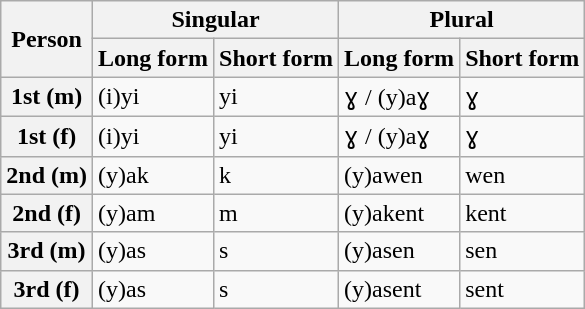<table class="wikitable">
<tr>
<th rowspan=2>Person</th>
<th colspan=2>Singular</th>
<th colspan=2>Plural</th>
</tr>
<tr>
<th>Long form</th>
<th>Short form</th>
<th>Long form</th>
<th>Short form</th>
</tr>
<tr>
<th>1st (m)</th>
<td>(i)yi</td>
<td>yi</td>
<td>ɣ / (y)aɣ</td>
<td>ɣ</td>
</tr>
<tr>
<th>1st (f)</th>
<td>(i)yi</td>
<td>yi</td>
<td>ɣ / (y)aɣ</td>
<td>ɣ</td>
</tr>
<tr>
<th>2nd (m)</th>
<td>(y)ak</td>
<td>k</td>
<td>(y)awen</td>
<td>wen</td>
</tr>
<tr>
<th>2nd (f)</th>
<td>(y)am</td>
<td>m</td>
<td>(y)akent</td>
<td>kent</td>
</tr>
<tr>
<th>3rd (m)</th>
<td>(y)as</td>
<td>s</td>
<td>(y)asen</td>
<td>sen</td>
</tr>
<tr>
<th>3rd (f)</th>
<td>(y)as</td>
<td>s</td>
<td>(y)asent</td>
<td>sent</td>
</tr>
</table>
